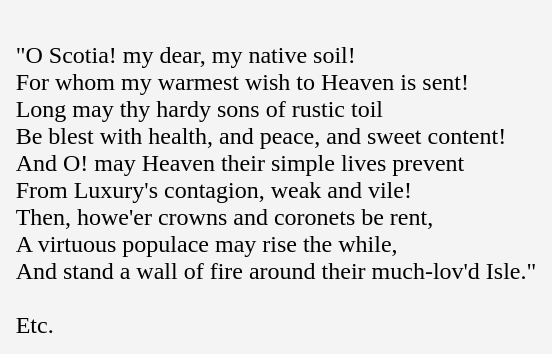<table cellpadding=10 border="0" align=center>
<tr>
<td bgcolor=#f4f4f4><br>"O Scotia! my dear, my native soil!<br>
For whom my warmest wish to Heaven is sent!<br>
Long may thy hardy sons of rustic toil<br>
Be blest with health, and peace, and sweet content!<br>
And O! may Heaven their simple lives prevent<br>
From Luxury's contagion, weak and vile!<br>
Then, howe'er crowns and coronets be rent,<br>
A virtuous populace may rise the while,<br>
And stand a wall of fire around their much-lov'd Isle."<br><br>Etc.<br></td>
</tr>
</table>
